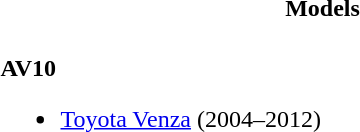<table>
<tr>
<th style="width:50%">Models</th>
</tr>
<tr>
<td style="width:50%"><br><strong>AV10</strong><ul><li><a href='#'>Toyota Venza</a> (2004–2012)</li></ul></td>
</tr>
</table>
